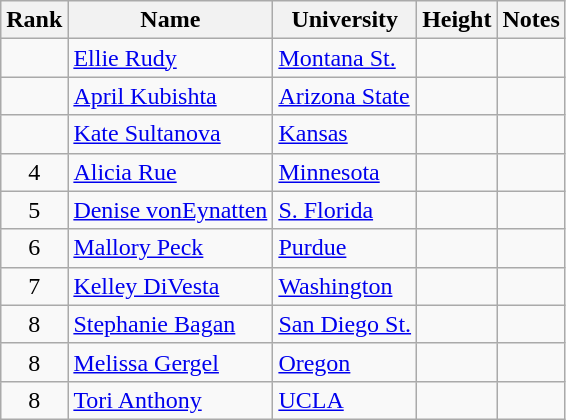<table class="wikitable sortable" style="text-align:center">
<tr>
<th>Rank</th>
<th>Name</th>
<th>University</th>
<th>Height</th>
<th>Notes</th>
</tr>
<tr>
<td></td>
<td align=left><a href='#'>Ellie Rudy</a></td>
<td align="left"><a href='#'>Montana St.</a></td>
<td></td>
<td></td>
</tr>
<tr>
<td></td>
<td align=left><a href='#'>April Kubishta</a></td>
<td align="left"><a href='#'>Arizona State</a></td>
<td></td>
<td></td>
</tr>
<tr>
<td></td>
<td align=left><a href='#'>Kate Sultanova</a></td>
<td align="left"><a href='#'>Kansas</a></td>
<td></td>
<td></td>
</tr>
<tr>
<td>4</td>
<td align=left><a href='#'>Alicia Rue</a></td>
<td align="left"><a href='#'>Minnesota</a></td>
<td></td>
<td></td>
</tr>
<tr>
<td>5</td>
<td align=left><a href='#'>Denise vonEynatten</a></td>
<td align="left"><a href='#'>S. Florida</a></td>
<td></td>
<td></td>
</tr>
<tr>
<td>6</td>
<td align=left><a href='#'>Mallory Peck</a></td>
<td align="left"><a href='#'>Purdue</a></td>
<td></td>
<td></td>
</tr>
<tr>
<td>7</td>
<td align=left><a href='#'>Kelley DiVesta</a></td>
<td align="left"><a href='#'>Washington</a></td>
<td></td>
<td></td>
</tr>
<tr>
<td>8</td>
<td align=left><a href='#'>Stephanie Bagan</a></td>
<td align="left"><a href='#'>San Diego St.</a></td>
<td></td>
<td></td>
</tr>
<tr>
<td>8</td>
<td align=left><a href='#'>Melissa Gergel</a></td>
<td align="left"><a href='#'>Oregon</a></td>
<td></td>
<td></td>
</tr>
<tr>
<td>8</td>
<td align=left><a href='#'>Tori Anthony</a></td>
<td align=left><a href='#'>UCLA</a></td>
<td></td>
<td></td>
</tr>
</table>
